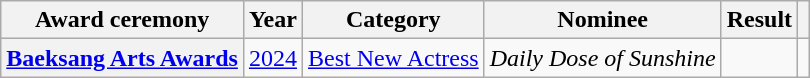<table class="wikitable plainrowheaders sortable">
<tr>
<th scope="col">Award ceremony</th>
<th scope="col">Year</th>
<th scope="col">Category</th>
<th scope="col">Nominee</th>
<th scope="col">Result</th>
<th scope="col" class="unsortable"></th>
</tr>
<tr>
<th scope="row"><a href='#'>Baeksang Arts Awards</a></th>
<td style="text-align:center"><a href='#'>2024</a></td>
<td><a href='#'>Best New Actress</a></td>
<td><em>Daily Dose of Sunshine</em></td>
<td></td>
<td style="text-align:center"></td>
</tr>
</table>
